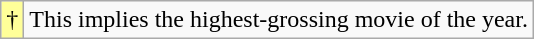<table class="wikitable">
<tr>
<td style="background-color:#FFFF99"align="center">†</td>
<td>This implies the highest-grossing movie of the year.</td>
</tr>
</table>
